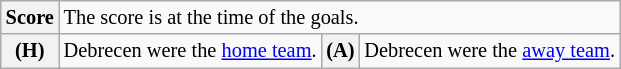<table class="wikitable" style="font-size:85%;">
<tr>
<th>Score</th>
<td colspan="3">The score is at the time of the goals.</td>
</tr>
<tr>
<th>(H)</th>
<td>Debrecen were the <a href='#'>home team</a>.</td>
<th>(A)</th>
<td>Debrecen were the <a href='#'>away team</a>.</td>
</tr>
</table>
